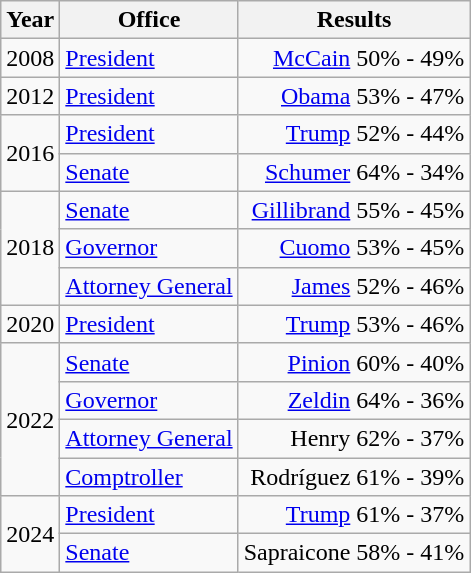<table class=wikitable>
<tr>
<th>Year</th>
<th>Office</th>
<th>Results</th>
</tr>
<tr>
<td>2008</td>
<td><a href='#'>President</a></td>
<td align="right" ><a href='#'>McCain</a> 50% - 49%</td>
</tr>
<tr>
<td>2012</td>
<td><a href='#'>President</a></td>
<td align="right" ><a href='#'>Obama</a> 53% - 47%</td>
</tr>
<tr>
<td rowspan=2>2016</td>
<td><a href='#'>President</a></td>
<td align="right" ><a href='#'>Trump</a> 52% - 44%</td>
</tr>
<tr>
<td><a href='#'>Senate</a></td>
<td align="right" ><a href='#'>Schumer</a> 64% - 34%</td>
</tr>
<tr>
<td rowspan=3>2018</td>
<td><a href='#'>Senate</a></td>
<td align="right" ><a href='#'>Gillibrand</a> 55% - 45%</td>
</tr>
<tr>
<td><a href='#'>Governor</a></td>
<td align="right" ><a href='#'>Cuomo</a> 53% - 45%</td>
</tr>
<tr>
<td><a href='#'>Attorney General</a></td>
<td align="right" ><a href='#'>James</a> 52% - 46%</td>
</tr>
<tr>
<td>2020</td>
<td><a href='#'>President</a></td>
<td align="right" ><a href='#'>Trump</a> 53% - 46%</td>
</tr>
<tr>
<td rowspan=4>2022</td>
<td><a href='#'>Senate</a></td>
<td align="right" ><a href='#'>Pinion</a> 60% - 40%</td>
</tr>
<tr>
<td><a href='#'>Governor</a></td>
<td align="right" ><a href='#'>Zeldin</a> 64% - 36%</td>
</tr>
<tr>
<td><a href='#'>Attorney General</a></td>
<td align="right" >Henry 62% - 37%</td>
</tr>
<tr>
<td><a href='#'>Comptroller</a></td>
<td align="right" >Rodríguez 61% - 39%</td>
</tr>
<tr>
<td rowspan=2>2024</td>
<td><a href='#'>President</a></td>
<td align="right" ><a href='#'>Trump</a> 61% - 37%</td>
</tr>
<tr>
<td><a href='#'>Senate</a></td>
<td align="right" >Sapraicone 58% - 41%</td>
</tr>
</table>
